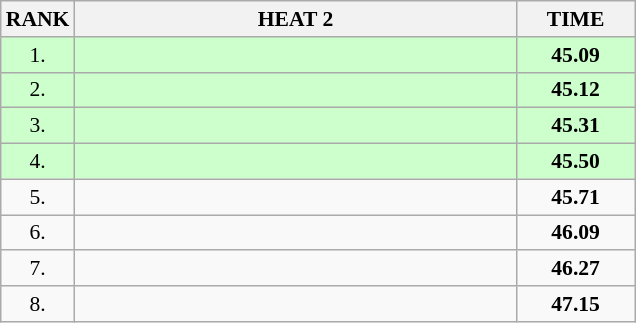<table class="wikitable" style="border-collapse: collapse; font-size: 90%;">
<tr>
<th>RANK</th>
<th style="width: 20em">HEAT 2</th>
<th style="width: 5em">TIME</th>
</tr>
<tr style="background:#ccffcc;">
<td align="center">1.</td>
<td></td>
<td align="center"><strong>45.09</strong></td>
</tr>
<tr style="background:#ccffcc;">
<td align="center">2.</td>
<td></td>
<td align="center"><strong>45.12</strong></td>
</tr>
<tr style="background:#ccffcc;">
<td align="center">3.</td>
<td></td>
<td align="center"><strong>45.31</strong></td>
</tr>
<tr style="background:#ccffcc;">
<td align="center">4.</td>
<td></td>
<td align="center"><strong>45.50</strong></td>
</tr>
<tr>
<td align="center">5.</td>
<td></td>
<td align="center"><strong>45.71</strong></td>
</tr>
<tr>
<td align="center">6.</td>
<td></td>
<td align="center"><strong>46.09</strong></td>
</tr>
<tr>
<td align="center">7.</td>
<td></td>
<td align="center"><strong>46.27</strong></td>
</tr>
<tr>
<td align="center">8.</td>
<td></td>
<td align="center"><strong>47.15</strong></td>
</tr>
</table>
